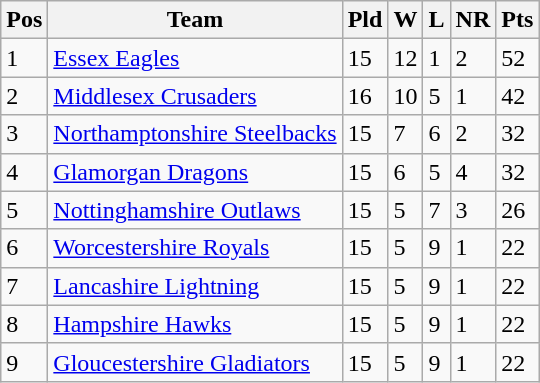<table class="wikitable">
<tr>
<th>Pos</th>
<th>Team</th>
<th>Pld</th>
<th>W</th>
<th>L</th>
<th>NR</th>
<th>Pts</th>
</tr>
<tr>
<td>1</td>
<td><a href='#'>Essex Eagles</a></td>
<td>15</td>
<td>12</td>
<td>1</td>
<td>2</td>
<td>52</td>
</tr>
<tr>
<td>2</td>
<td><a href='#'>Middlesex Crusaders</a></td>
<td>16</td>
<td>10</td>
<td>5</td>
<td>1</td>
<td>42</td>
</tr>
<tr>
<td>3</td>
<td><a href='#'>Northamptonshire Steelbacks</a></td>
<td>15</td>
<td>7</td>
<td>6</td>
<td>2</td>
<td>32</td>
</tr>
<tr>
<td>4</td>
<td><a href='#'>Glamorgan Dragons</a></td>
<td>15</td>
<td>6</td>
<td>5</td>
<td>4</td>
<td>32</td>
</tr>
<tr>
<td>5</td>
<td><a href='#'>Nottinghamshire Outlaws</a></td>
<td>15</td>
<td>5</td>
<td>7</td>
<td>3</td>
<td>26</td>
</tr>
<tr>
<td>6</td>
<td><a href='#'>Worcestershire Royals</a></td>
<td>15</td>
<td>5</td>
<td>9</td>
<td>1</td>
<td>22</td>
</tr>
<tr>
<td>7</td>
<td><a href='#'>Lancashire Lightning</a></td>
<td>15</td>
<td>5</td>
<td>9</td>
<td>1</td>
<td>22</td>
</tr>
<tr>
<td>8</td>
<td><a href='#'>Hampshire Hawks</a></td>
<td>15</td>
<td>5</td>
<td>9</td>
<td>1</td>
<td>22</td>
</tr>
<tr>
<td>9</td>
<td><a href='#'>Gloucestershire Gladiators</a></td>
<td>15</td>
<td>5</td>
<td>9</td>
<td>1</td>
<td>22</td>
</tr>
</table>
